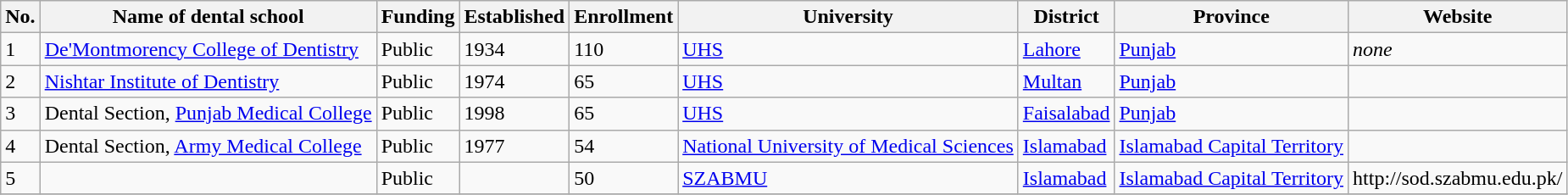<table class="wikitable sortable">
<tr>
<th>No.</th>
<th>Name of dental school</th>
<th>Funding</th>
<th>Established</th>
<th>Enrollment</th>
<th>University</th>
<th>District</th>
<th>Province</th>
<th>Website</th>
</tr>
<tr>
<td>1</td>
<td><a href='#'>De'Montmorency College of Dentistry</a></td>
<td>Public</td>
<td>1934</td>
<td>110</td>
<td><a href='#'>UHS</a></td>
<td><a href='#'>Lahore</a></td>
<td><a href='#'>Punjab</a></td>
<td><em>none</em></td>
</tr>
<tr>
<td>2</td>
<td><a href='#'>Nishtar Institute of Dentistry</a></td>
<td>Public</td>
<td>1974</td>
<td>65</td>
<td><a href='#'>UHS</a></td>
<td><a href='#'>Multan</a></td>
<td><a href='#'>Punjab</a></td>
<td></td>
</tr>
<tr>
<td>3</td>
<td>Dental Section, <a href='#'>Punjab Medical College</a></td>
<td>Public</td>
<td>1998</td>
<td>65</td>
<td><a href='#'>UHS</a></td>
<td><a href='#'>Faisalabad</a></td>
<td><a href='#'>Punjab</a></td>
<td></td>
</tr>
<tr>
<td>4</td>
<td>Dental Section, <a href='#'>Army Medical College</a></td>
<td>Public</td>
<td>1977</td>
<td>54</td>
<td><a href='#'>National University of Medical Sciences</a></td>
<td><a href='#'>Islamabad</a></td>
<td><a href='#'>Islamabad Capital Territory</a></td>
<td></td>
</tr>
<tr>
<td>5</td>
<td></td>
<td>Public</td>
<td></td>
<td>50</td>
<td><a href='#'>SZABMU</a></td>
<td><a href='#'>Islamabad</a></td>
<td><a href='#'>Islamabad Capital Territory</a></td>
<td>http://sod.szabmu.edu.pk/</td>
</tr>
<tr>
</tr>
</table>
